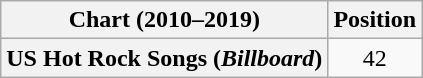<table class="wikitable plainrowheaders" style="text-align:center">
<tr>
<th scope="col">Chart (2010–2019)</th>
<th scope="col">Position</th>
</tr>
<tr>
<th scope="row">US Hot Rock Songs (<em>Billboard</em>)</th>
<td>42</td>
</tr>
</table>
